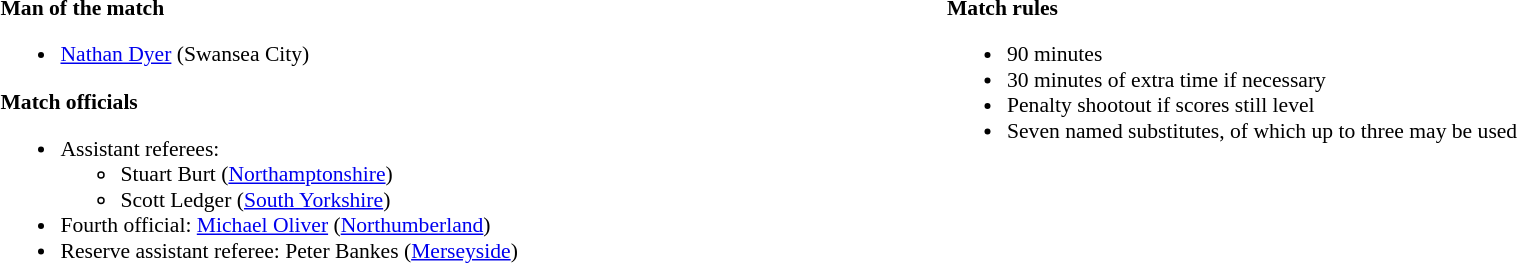<table style="width:100%; font-size:90%;">
<tr>
<td style="width:50%; vertical-align:top;"><br><strong>Man of the match</strong><ul><li><a href='#'>Nathan Dyer</a> (Swansea City)</li></ul><strong>Match officials</strong><ul><li>Assistant referees:<ul><li>Stuart Burt (<a href='#'>Northamptonshire</a>)</li><li>Scott Ledger (<a href='#'>South Yorkshire</a>)</li></ul></li><li>Fourth official: <a href='#'>Michael Oliver</a> (<a href='#'>Northumberland</a>)</li><li>Reserve assistant referee: Peter Bankes (<a href='#'>Merseyside</a>)</li></ul></td>
<td style="width:50%; vertical-align:top;"><br><strong>Match rules</strong><ul><li>90 minutes</li><li>30 minutes of extra time if necessary</li><li>Penalty shootout if scores still level</li><li>Seven named substitutes, of which up to three may be used</li></ul></td>
</tr>
</table>
